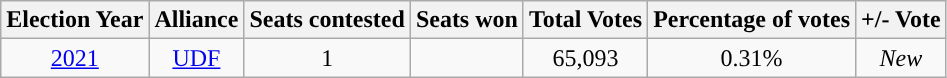<table class="wikitable" style="text-align:center">
<tr>
<th Style="background-color:">Election Year</th>
<th Style="background-color:">Alliance</th>
<th Style="background-color:">Seats contested</th>
<th Style="background-color:">Seats won</th>
<th Style="background-color:">Total Votes</th>
<th Style="background-color:">Percentage of votes</th>
<th Style="background-color:">+/- Vote</th>
</tr>
<tr>
<td><a href='#'>2021</a></td>
<td><a href='#'>UDF</a></td>
<td>1</td>
<td></td>
<td>65,093</td>
<td>0.31%</td>
<td><em>New</em></td>
</tr>
</table>
